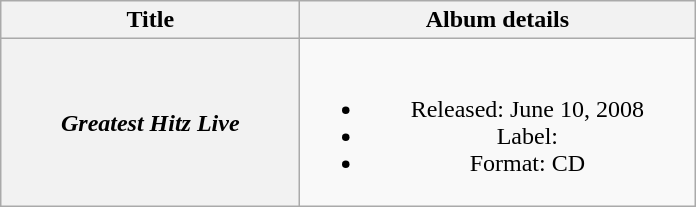<table class="wikitable plainrowheaders" style="text-align:center;">
<tr>
<th scope="col" style="width:12em;">Title</th>
<th scope="col" style="width:16em;">Album details</th>
</tr>
<tr>
<th scope="row"><em>Greatest Hitz Live</em></th>
<td><br><ul><li>Released: June 10, 2008</li><li>Label: </li><li>Format: CD</li></ul></td>
</tr>
</table>
